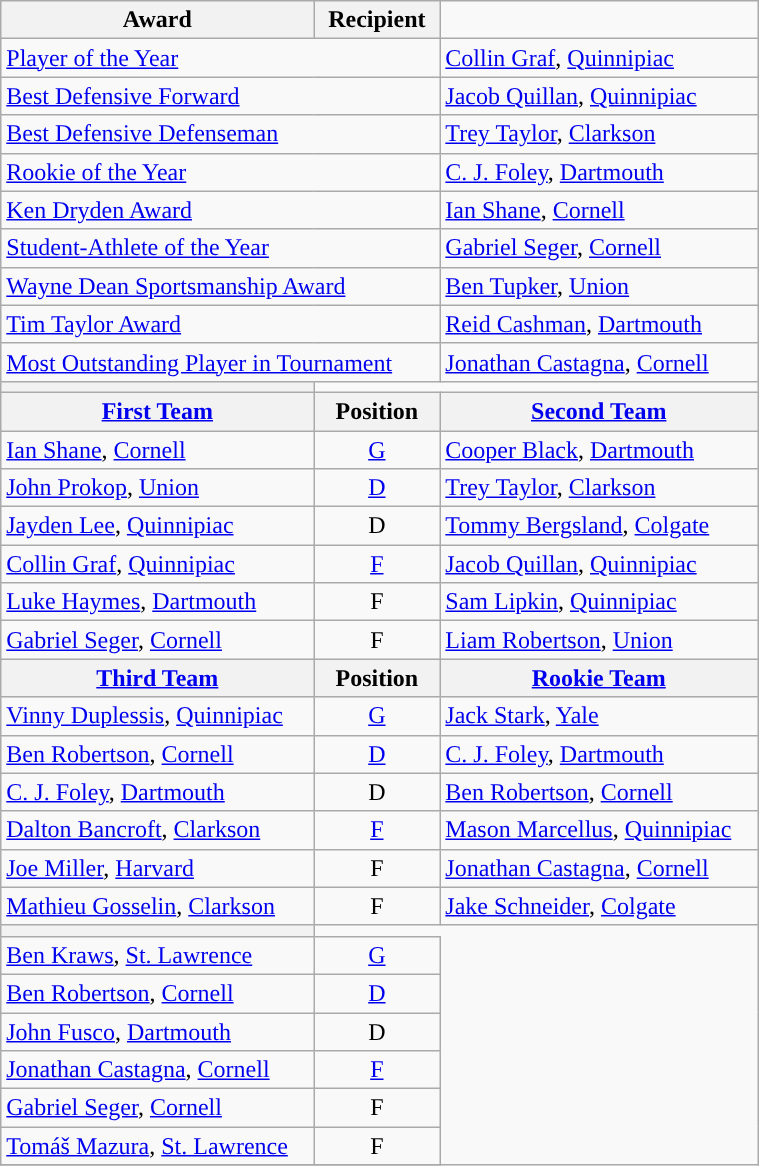<table class="wikitable" width=40%>
<tr>
<th>Award</th>
<th>Recipient</th>
</tr>
<tr>
<td colspan=2><a href='#'>Player of the Year</a></td>
<td><a href='#'>Collin Graf</a>, <a href='#'>Quinnipiac</a></td>
</tr>
<tr>
<td colspan=2><a href='#'>Best Defensive Forward</a></td>
<td><a href='#'>Jacob Quillan</a>, <a href='#'>Quinnipiac</a></td>
</tr>
<tr>
<td colspan=2><a href='#'>Best Defensive Defenseman</a></td>
<td><a href='#'>Trey Taylor</a>, <a href='#'>Clarkson</a></td>
</tr>
<tr>
<td colspan=2><a href='#'>Rookie of the Year</a></td>
<td><a href='#'>C. J. Foley</a>, <a href='#'>Dartmouth</a></td>
</tr>
<tr>
<td colspan=2><a href='#'>Ken Dryden Award</a></td>
<td><a href='#'>Ian Shane</a>, <a href='#'>Cornell</a></td>
</tr>
<tr>
<td colspan=2><a href='#'>Student-Athlete of the Year</a></td>
<td><a href='#'>Gabriel Seger</a>, <a href='#'>Cornell</a></td>
</tr>
<tr>
<td colspan=2><a href='#'>Wayne Dean Sportsmanship Award</a></td>
<td><a href='#'>Ben Tupker</a>, <a href='#'>Union</a></td>
</tr>
<tr>
<td colspan=2><a href='#'>Tim Taylor Award</a></td>
<td><a href='#'>Reid Cashman</a>, <a href='#'>Dartmouth</a></td>
</tr>
<tr>
<td colspan=2><a href='#'>Most Outstanding Player in Tournament</a></td>
<td><a href='#'>Jonathan Castagna</a>, <a href='#'>Cornell</a></td>
</tr>
<tr>
<th><a href='#'></a></th>
</tr>
<tr>
<th><a href='#'>First Team</a></th>
<th>  Position  </th>
<th><a href='#'>Second Team</a></th>
</tr>
<tr>
<td><a href='#'>Ian Shane</a>, <a href='#'>Cornell</a></td>
<td align=center><a href='#'>G</a></td>
<td><a href='#'>Cooper Black</a>, <a href='#'>Dartmouth</a></td>
</tr>
<tr>
<td><a href='#'>John Prokop</a>, <a href='#'>Union</a></td>
<td align=center><a href='#'>D</a></td>
<td><a href='#'>Trey Taylor</a>, <a href='#'>Clarkson</a></td>
</tr>
<tr>
<td><a href='#'>Jayden Lee</a>, <a href='#'>Quinnipiac</a></td>
<td align=center>D</td>
<td><a href='#'>Tommy Bergsland</a>, <a href='#'>Colgate</a></td>
</tr>
<tr>
<td><a href='#'>Collin Graf</a>, <a href='#'>Quinnipiac</a></td>
<td align=center><a href='#'>F</a></td>
<td><a href='#'>Jacob Quillan</a>, <a href='#'>Quinnipiac</a></td>
</tr>
<tr>
<td><a href='#'>Luke Haymes</a>, <a href='#'>Dartmouth</a></td>
<td align=center>F</td>
<td><a href='#'>Sam Lipkin</a>, <a href='#'>Quinnipiac</a></td>
</tr>
<tr>
<td><a href='#'>Gabriel Seger</a>, <a href='#'>Cornell</a></td>
<td align=center>F</td>
<td><a href='#'>Liam Robertson</a>, <a href='#'>Union</a></td>
</tr>
<tr>
<th><a href='#'>Third Team</a></th>
<th>  Position  </th>
<th><a href='#'>Rookie Team</a></th>
</tr>
<tr>
<td><a href='#'>Vinny Duplessis</a>, <a href='#'>Quinnipiac</a></td>
<td align=center><a href='#'>G</a></td>
<td><a href='#'>Jack Stark</a>, <a href='#'>Yale</a></td>
</tr>
<tr>
<td><a href='#'>Ben Robertson</a>, <a href='#'>Cornell</a></td>
<td align=center><a href='#'>D</a></td>
<td><a href='#'>C. J. Foley</a>, <a href='#'>Dartmouth</a></td>
</tr>
<tr>
<td><a href='#'>C. J. Foley</a>, <a href='#'>Dartmouth</a></td>
<td align=center>D</td>
<td><a href='#'>Ben Robertson</a>, <a href='#'>Cornell</a></td>
</tr>
<tr>
<td><a href='#'>Dalton Bancroft</a>, <a href='#'>Clarkson</a></td>
<td align=center><a href='#'>F</a></td>
<td><a href='#'>Mason Marcellus</a>, <a href='#'>Quinnipiac</a></td>
</tr>
<tr>
<td><a href='#'>Joe Miller</a>, <a href='#'>Harvard</a></td>
<td align=center>F</td>
<td><a href='#'>Jonathan Castagna</a>, <a href='#'>Cornell</a></td>
</tr>
<tr>
<td><a href='#'>Mathieu Gosselin</a>, <a href='#'>Clarkson</a></td>
<td align=center>F</td>
<td><a href='#'>Jake Schneider</a>, <a href='#'>Colgate</a></td>
</tr>
<tr>
<th><a href='#'></a></th>
</tr>
<tr>
<td><a href='#'>Ben Kraws</a>, <a href='#'>St. Lawrence</a></td>
<td align=center><a href='#'>G</a></td>
</tr>
<tr>
<td><a href='#'>Ben Robertson</a>, <a href='#'>Cornell</a></td>
<td align=center><a href='#'>D</a></td>
</tr>
<tr>
<td><a href='#'>John Fusco</a>, <a href='#'>Dartmouth</a></td>
<td align=center>D</td>
</tr>
<tr>
<td><a href='#'>Jonathan Castagna</a>, <a href='#'>Cornell</a></td>
<td align=center><a href='#'>F</a></td>
</tr>
<tr>
<td><a href='#'>Gabriel Seger</a>, <a href='#'>Cornell</a></td>
<td align=center>F</td>
</tr>
<tr>
<td><a href='#'>Tomáš Mazura</a>, <a href='#'>St. Lawrence</a></td>
<td align=center>F</td>
</tr>
<tr>
</tr>
</table>
